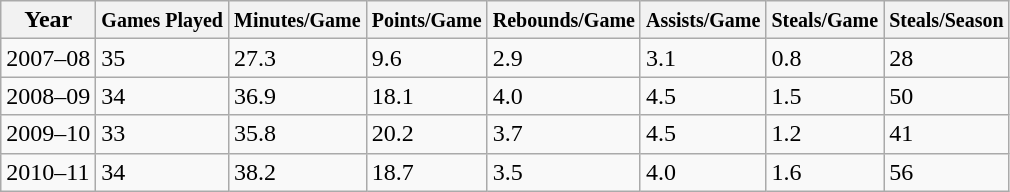<table class="wikitable">
<tr>
<th>Year</th>
<th><small>Games Played</small></th>
<th><small>Minutes/Game</small></th>
<th><small>Points/Game</small></th>
<th><small>Rebounds/Game</small></th>
<th><small>Assists/Game</small></th>
<th><small>Steals/Game</small></th>
<th><small>Steals/Season</small></th>
</tr>
<tr>
<td>2007–08</td>
<td>35</td>
<td>27.3</td>
<td>9.6</td>
<td>2.9</td>
<td>3.1</td>
<td>0.8</td>
<td>28</td>
</tr>
<tr>
<td>2008–09</td>
<td>34</td>
<td>36.9</td>
<td>18.1</td>
<td>4.0</td>
<td>4.5</td>
<td>1.5</td>
<td>50</td>
</tr>
<tr>
<td>2009–10</td>
<td>33</td>
<td>35.8</td>
<td>20.2</td>
<td>3.7</td>
<td>4.5</td>
<td>1.2</td>
<td>41</td>
</tr>
<tr>
<td>2010–11</td>
<td>34</td>
<td>38.2</td>
<td>18.7</td>
<td>3.5</td>
<td>4.0</td>
<td>1.6</td>
<td>56</td>
</tr>
</table>
